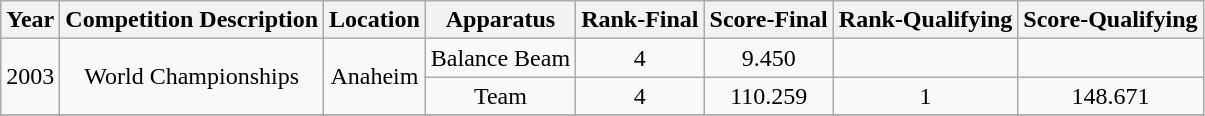<table class="wikitable" style="text-align:center">
<tr>
<th>Year</th>
<th>Competition Description</th>
<th>Location</th>
<th>Apparatus</th>
<th>Rank-Final</th>
<th>Score-Final</th>
<th>Rank-Qualifying</th>
<th>Score-Qualifying</th>
</tr>
<tr>
<td rowspan="2">2003</td>
<td rowspan="2">World Championships</td>
<td rowspan="2">Anaheim</td>
<td>Balance Beam</td>
<td>4</td>
<td>9.450</td>
<td></td>
<td></td>
</tr>
<tr>
<td>Team</td>
<td>4</td>
<td>110.259</td>
<td>1</td>
<td>148.671</td>
</tr>
<tr>
</tr>
</table>
